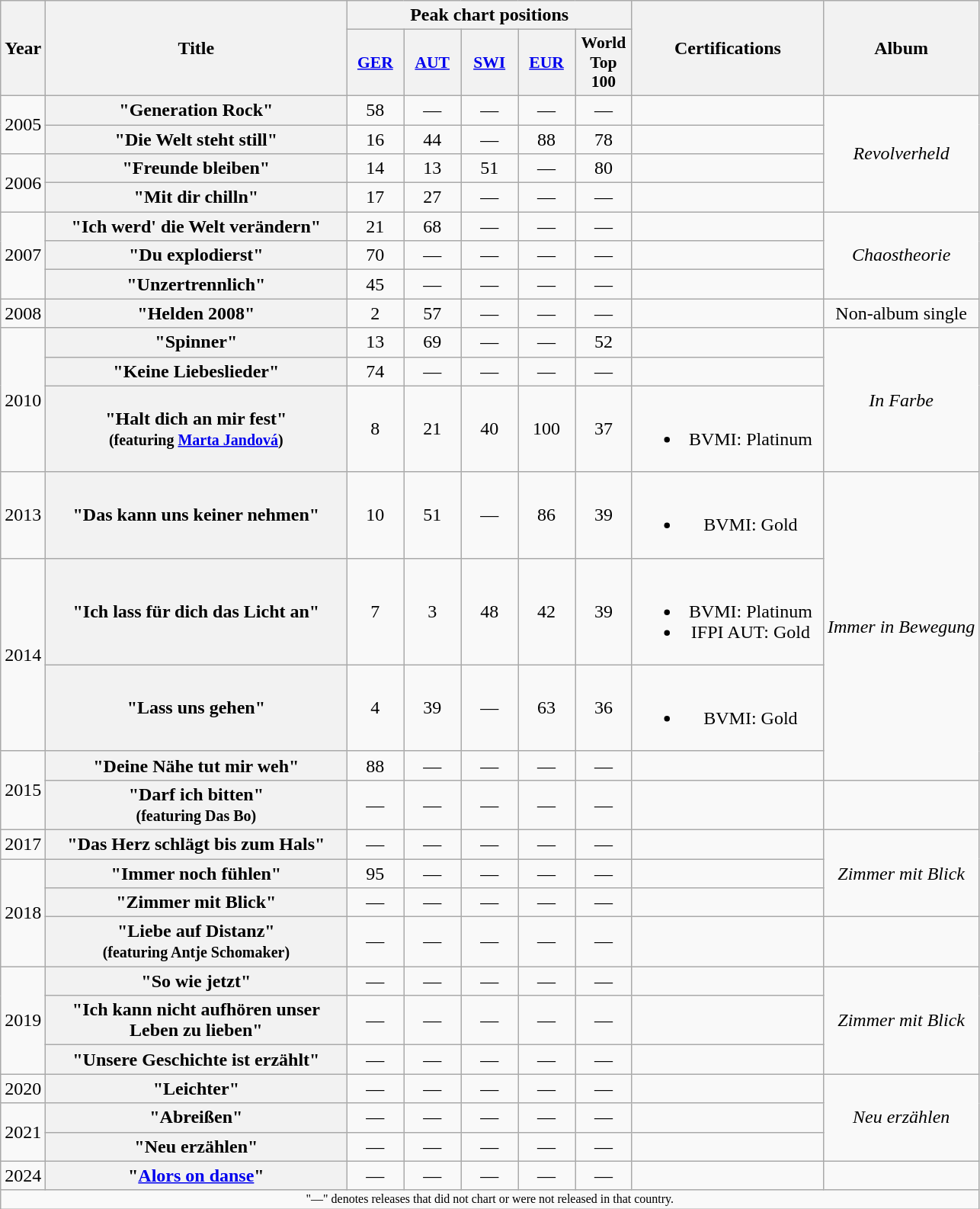<table class="wikitable plainrowheaders" style="text-align:center;">
<tr>
<th scope="col" rowspan="2">Year</th>
<th scope="col" rowspan="2" style="width:16em;">Title</th>
<th scope="col" colspan="5">Peak chart positions</th>
<th scope="col" rowspan="2" style="width:10em;">Certifications</th>
<th scope="col" rowspan="2">Album</th>
</tr>
<tr>
<th scope="col" style="width:3em;font-size:90%;"><a href='#'>GER</a></th>
<th scope="col" style="width:3em;font-size:90%;"><a href='#'>AUT</a></th>
<th scope="col" style="width:3em;font-size:90%;"><a href='#'>SWI</a></th>
<th scope="col" style="width:3em;font-size:90%;"><a href='#'>EUR</a></th>
<th scope="col" style="width:3em;font-size:90%;">World<br>Top 100</th>
</tr>
<tr>
<td rowspan="2">2005</td>
<th scope="row">"Generation Rock"</th>
<td>58</td>
<td>—</td>
<td>—</td>
<td>—</td>
<td>—</td>
<td></td>
<td rowspan="4"><em>Revolverheld</em></td>
</tr>
<tr>
<th scope="row">"Die Welt steht still"</th>
<td>16</td>
<td>44</td>
<td>—</td>
<td>88</td>
<td>78</td>
<td></td>
</tr>
<tr>
<td rowspan="2">2006</td>
<th scope="row">"Freunde bleiben"</th>
<td>14</td>
<td>13</td>
<td>51</td>
<td>—</td>
<td>80</td>
<td></td>
</tr>
<tr>
<th scope="row">"Mit dir chilln"</th>
<td>17</td>
<td>27</td>
<td>—</td>
<td>—</td>
<td>—</td>
<td></td>
</tr>
<tr>
<td rowspan="3">2007</td>
<th scope="row">"Ich werd' die Welt verändern"</th>
<td>21</td>
<td>68</td>
<td>—</td>
<td>—</td>
<td>—</td>
<td></td>
<td rowspan="3"><em>Chaostheorie</em></td>
</tr>
<tr>
<th scope="row">"Du explodierst"</th>
<td>70</td>
<td>—</td>
<td>—</td>
<td>—</td>
<td>—</td>
<td></td>
</tr>
<tr>
<th scope="row">"Unzertrennlich"</th>
<td>45</td>
<td>—</td>
<td>—</td>
<td>—</td>
<td>—</td>
<td></td>
</tr>
<tr>
<td scope="row">2008</td>
<th scope="row">"Helden 2008"</th>
<td>2</td>
<td>57</td>
<td>—</td>
<td>—</td>
<td>—</td>
<td></td>
<td scope="row">Non-album single</td>
</tr>
<tr>
<td rowspan="3">2010</td>
<th scope="row">"Spinner"</th>
<td>13</td>
<td>69</td>
<td>—</td>
<td>—</td>
<td>52</td>
<td></td>
<td rowspan="3"><em>In Farbe</em></td>
</tr>
<tr>
<th scope="row">"Keine Liebeslieder"</th>
<td>74</td>
<td>—</td>
<td>—</td>
<td>—</td>
<td>—</td>
<td></td>
</tr>
<tr>
<th scope="row">"Halt dich an mir fest"<br><small>(featuring <a href='#'>Marta Jandová</a>)</small></th>
<td>8</td>
<td>21</td>
<td>40</td>
<td>100</td>
<td>37</td>
<td><br><ul><li>BVMI: Platinum</li></ul></td>
</tr>
<tr>
<td scope="row">2013</td>
<th scope="row">"Das kann uns keiner nehmen"</th>
<td>10</td>
<td>51</td>
<td>—</td>
<td>86</td>
<td>39</td>
<td><br><ul><li>BVMI: Gold</li></ul></td>
<td rowspan="4"><em>Immer in Bewegung</em></td>
</tr>
<tr>
<td rowspan="2">2014</td>
<th scope="row">"Ich lass für dich das Licht an"</th>
<td>7</td>
<td>3</td>
<td>48</td>
<td>42</td>
<td>39</td>
<td><br><ul><li>BVMI: Platinum</li><li>IFPI AUT: Gold</li></ul></td>
</tr>
<tr>
<th scope="row">"Lass uns gehen"</th>
<td>4</td>
<td>39</td>
<td>—</td>
<td>63</td>
<td>36</td>
<td><br><ul><li>BVMI: Gold</li></ul></td>
</tr>
<tr>
<td rowspan="2">2015</td>
<th scope="row">"Deine Nähe tut mir weh"</th>
<td>88</td>
<td>—</td>
<td>—</td>
<td>—</td>
<td>—</td>
<td></td>
</tr>
<tr>
<th scope="row">"Darf ich bitten"<br><small>(featuring Das Bo)</small></th>
<td>—</td>
<td>—</td>
<td>—</td>
<td>—</td>
<td>—</td>
<td></td>
<td></td>
</tr>
<tr>
<td>2017</td>
<th scope="row">"Das Herz schlägt bis zum Hals"</th>
<td>—</td>
<td>—</td>
<td>—</td>
<td>—</td>
<td>—</td>
<td></td>
<td rowspan="3"><em>Zimmer mit Blick</em></td>
</tr>
<tr>
<td rowspan="3">2018</td>
<th scope="row">"Immer noch fühlen"</th>
<td>95</td>
<td>—</td>
<td>—</td>
<td>—</td>
<td>—</td>
<td></td>
</tr>
<tr>
<th scope="row">"Zimmer mit Blick"</th>
<td>—</td>
<td>—</td>
<td>—</td>
<td>—</td>
<td>—</td>
<td></td>
</tr>
<tr>
<th scope="row">"Liebe auf Distanz"<br><small>(featuring Antje Schomaker)</small></th>
<td>—</td>
<td>—</td>
<td>—</td>
<td>—</td>
<td>—</td>
<td></td>
</tr>
<tr>
<td rowspan="3">2019</td>
<th scope="row">"So wie jetzt"</th>
<td>—</td>
<td>—</td>
<td>—</td>
<td>—</td>
<td>—</td>
<td></td>
<td rowspan="3"><em>Zimmer mit Blick</em></td>
</tr>
<tr>
<th scope="row">"Ich kann nicht aufhören unser Leben zu lieben"</th>
<td>—</td>
<td>—</td>
<td>—</td>
<td>—</td>
<td>—</td>
<td></td>
</tr>
<tr>
<th scope="row">"Unsere Geschichte ist erzählt"</th>
<td>—</td>
<td>—</td>
<td>—</td>
<td>—</td>
<td>—</td>
<td></td>
</tr>
<tr>
<td>2020</td>
<th scope="row">"Leichter"</th>
<td>—</td>
<td>—</td>
<td>—</td>
<td>—</td>
<td>—</td>
<td></td>
<td rowspan="3"><em>Neu erzählen</em></td>
</tr>
<tr>
<td rowspan="2">2021</td>
<th scope="row">"Abreißen"</th>
<td>—</td>
<td>—</td>
<td>—</td>
<td>—</td>
<td>—</td>
<td></td>
</tr>
<tr>
<th scope="row">"Neu erzählen"</th>
<td>—</td>
<td>—</td>
<td>—</td>
<td>—</td>
<td>—</td>
<td></td>
</tr>
<tr>
<td>2024</td>
<th scope="row">"<a href='#'>Alors on danse</a>"</th>
<td>—</td>
<td>—</td>
<td>—</td>
<td>—</td>
<td>—</td>
<td></td>
<td></td>
</tr>
<tr>
<td colspan="9" align="center" style="font-size: 8pt">"—" denotes releases that did not chart or were not released in that country.</td>
</tr>
</table>
